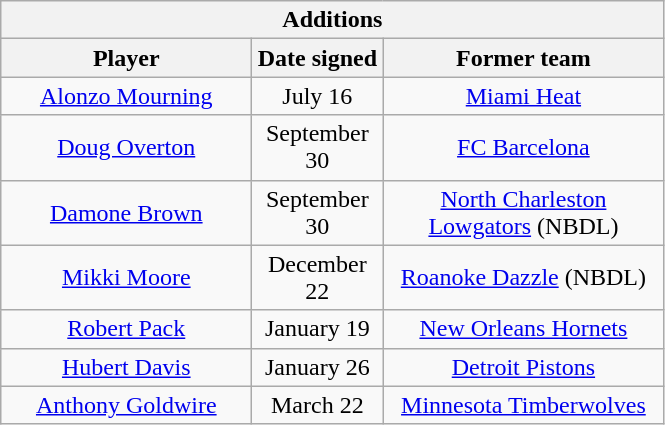<table class="wikitable" style="text-align:center">
<tr>
<th colspan=3>Additions</th>
</tr>
<tr>
<th style="width:160px">Player</th>
<th style="width:80px">Date signed</th>
<th style="width:180px">Former team</th>
</tr>
<tr>
<td><a href='#'>Alonzo Mourning</a></td>
<td>July 16</td>
<td><a href='#'>Miami Heat</a></td>
</tr>
<tr>
<td><a href='#'>Doug Overton</a></td>
<td>September 30</td>
<td><a href='#'>FC Barcelona</a></td>
</tr>
<tr>
<td><a href='#'>Damone Brown</a></td>
<td>September 30</td>
<td><a href='#'>North Charleston Lowgators</a> (NBDL)</td>
</tr>
<tr>
<td><a href='#'>Mikki Moore</a></td>
<td>December 22</td>
<td><a href='#'>Roanoke Dazzle</a> (NBDL)</td>
</tr>
<tr>
<td><a href='#'>Robert Pack</a></td>
<td>January 19</td>
<td><a href='#'>New Orleans Hornets</a></td>
</tr>
<tr>
<td><a href='#'>Hubert Davis</a></td>
<td>January 26</td>
<td><a href='#'>Detroit Pistons</a></td>
</tr>
<tr>
<td><a href='#'>Anthony Goldwire</a></td>
<td>March 22</td>
<td><a href='#'>Minnesota Timberwolves</a></td>
</tr>
</table>
